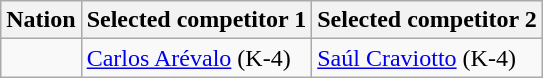<table class="wikitable">
<tr>
<th>Nation</th>
<th>Selected competitor 1</th>
<th>Selected competitor 2</th>
</tr>
<tr>
<td></td>
<td><a href='#'>Carlos Arévalo</a> (K-4)</td>
<td><a href='#'>Saúl Craviotto</a> (K-4)</td>
</tr>
</table>
